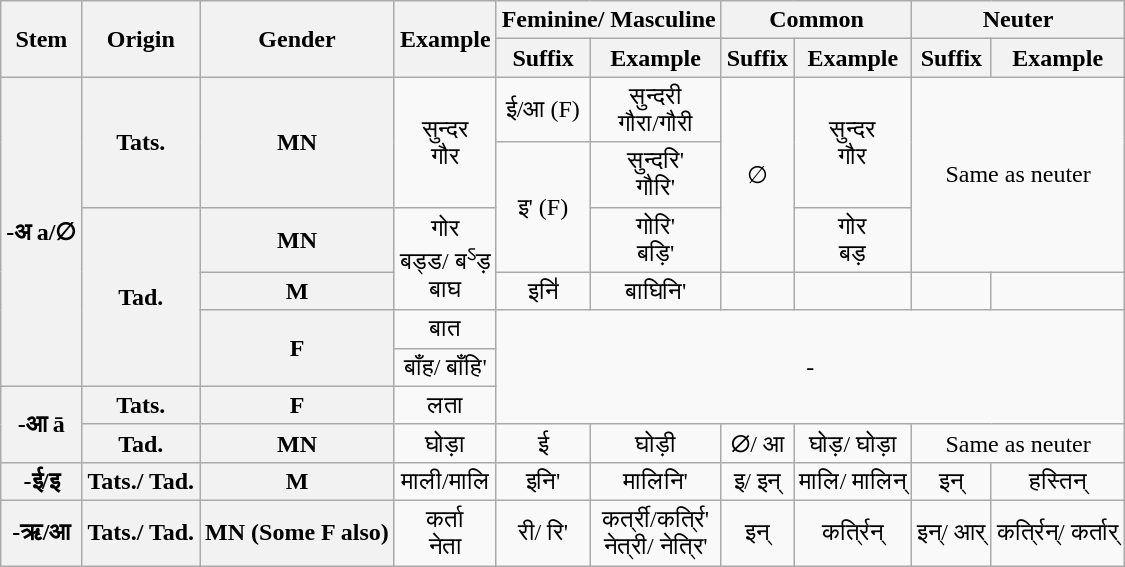<table class="wikitable" style="text-align:center">
<tr>
<th rowspan="2">Stem</th>
<th rowspan="2">Origin</th>
<th rowspan="2">Gender</th>
<th rowspan="2">Example</th>
<th colspan="2">Feminine/ Masculine</th>
<th colspan="2">Common</th>
<th colspan="2">Neuter</th>
</tr>
<tr>
<th>Suffix</th>
<th>Example</th>
<th>Suffix</th>
<th>Example</th>
<th>Suffix</th>
<th>Example</th>
</tr>
<tr>
<th rowspan="6">-अ a/∅</th>
<th rowspan="2">Tats.</th>
<th rowspan="2">MN</th>
<td rowspan="2">सुन्दर<br>गौर</td>
<td>ई/आ (F)</td>
<td>सुन्दरी<br>गौरा/गौरी</td>
<td rowspan="3">∅</td>
<td rowspan="2">सुन्दर<br>गौर</td>
<td colspan="2" rowspan="3">Same as neuter</td>
</tr>
<tr>
<td rowspan="2">इ' (F)</td>
<td>सुन्दरि'<br>गौरि'</td>
</tr>
<tr>
<th rowspan="4">Tad.</th>
<th>MN</th>
<td rowspan="2">गोर<br>बड्ड/ ब<sup>ऽ</sup>ड़<br>बाघ</td>
<td>गोरि'<br>बड़ि'</td>
<td>गोर<br>बड़</td>
</tr>
<tr>
<th>M</th>
<td>इनि॑</td>
<td>बाघिनि'</td>
<td></td>
<td></td>
<td></td>
<td></td>
</tr>
<tr>
<th rowspan="2">F</th>
<td>बात</td>
<td colspan="6" rowspan="3">-</td>
</tr>
<tr>
<td>बाँह/ बाँहि'</td>
</tr>
<tr>
<th rowspan="2">-आ ā</th>
<th>Tats.</th>
<th>F</th>
<td>लता</td>
</tr>
<tr>
<th>Tad.</th>
<th>MN</th>
<td>घोड़ा</td>
<td>ई</td>
<td>घोड़ी</td>
<td>∅/ आ</td>
<td>घोड़/ घोड़ा</td>
<td colspan="2">Same as neuter</td>
</tr>
<tr>
<th>-ई/इ</th>
<th>Tats./ Tad.</th>
<th>M</th>
<td>माली/मालि</td>
<td>इनि'</td>
<td>मालिनि'</td>
<td>इ/ इन्</td>
<td>मालि/ मालिन्</td>
<td>इन्</td>
<td>हस्तिन्</td>
</tr>
<tr>
<th>-ऋ/आ</th>
<th>Tats./ Tad.</th>
<th>MN (Some F also)</th>
<td>कर्ता<br>नेता</td>
<td>री/ रि'</td>
<td>कर्त्री/कर्त्रि'<br>नेत्री/ नेत्रि'</td>
<td>इन्</td>
<td>कर्त्रिन्</td>
<td>इन्/ आर्</td>
<td>कर्त्रिन्/ कर्तार्</td>
</tr>
</table>
